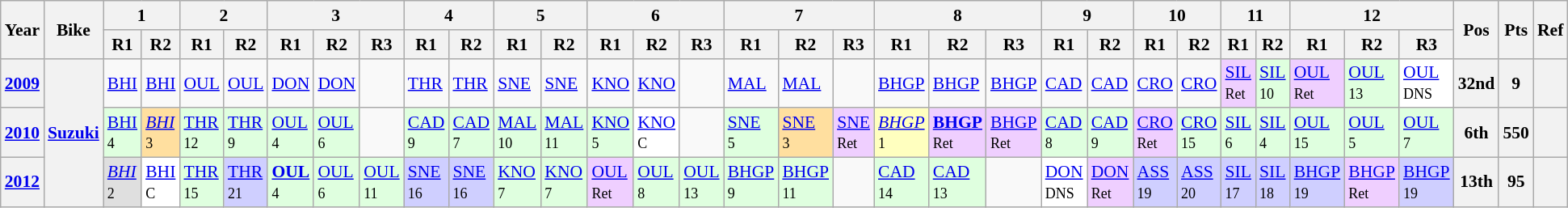<table class="wikitable" style="text-align:centr; font-size:90%">
<tr>
<th valign="middle" rowspan=2>Year</th>
<th valign="middle" rowspan=2>Bike</th>
<th colspan=2>1</th>
<th colspan=2>2</th>
<th colspan=3>3</th>
<th colspan=2>4</th>
<th colspan=2>5</th>
<th colspan=3>6</th>
<th colspan=3>7</th>
<th colspan=3>8</th>
<th colspan=2>9</th>
<th colspan=2>10</th>
<th colspan=2>11</th>
<th colspan=3>12</th>
<th rowspan=2>Pos</th>
<th rowspan=2>Pts</th>
<th rowspan=2>Ref</th>
</tr>
<tr>
<th>R1</th>
<th>R2</th>
<th>R1</th>
<th>R2</th>
<th>R1</th>
<th>R2</th>
<th>R3</th>
<th>R1</th>
<th>R2</th>
<th>R1</th>
<th>R2</th>
<th>R1</th>
<th>R2</th>
<th>R3</th>
<th>R1</th>
<th>R2</th>
<th>R3</th>
<th>R1</th>
<th>R2</th>
<th>R3</th>
<th>R1</th>
<th>R2</th>
<th>R1</th>
<th>R2</th>
<th>R1</th>
<th>R2</th>
<th>R1</th>
<th>R2</th>
<th>R3</th>
</tr>
<tr>
<th><a href='#'>2009</a></th>
<th rowspan=3><a href='#'>Suzuki</a></th>
<td><a href='#'>BHI</a></td>
<td><a href='#'>BHI</a></td>
<td><a href='#'>OUL</a></td>
<td><a href='#'>OUL</a></td>
<td><a href='#'>DON</a></td>
<td><a href='#'>DON</a></td>
<td></td>
<td><a href='#'>THR</a></td>
<td><a href='#'>THR</a></td>
<td><a href='#'>SNE</a></td>
<td><a href='#'>SNE</a></td>
<td><a href='#'>KNO</a></td>
<td><a href='#'>KNO</a></td>
<td></td>
<td><a href='#'>MAL</a></td>
<td><a href='#'>MAL</a></td>
<td></td>
<td><a href='#'>BHGP</a></td>
<td><a href='#'>BHGP</a></td>
<td><a href='#'>BHGP</a></td>
<td><a href='#'>CAD</a></td>
<td><a href='#'>CAD</a></td>
<td><a href='#'>CRO</a></td>
<td><a href='#'>CRO</a></td>
<td style="background:#EFCFFF;"><a href='#'>SIL</a><br><small>Ret</small></td>
<td style="background:#DFFFDF;"><a href='#'>SIL</a><br><small>10</small></td>
<td style="background:#EFCFFF;"><a href='#'>OUL</a><br><small>Ret</small></td>
<td style="background:#DFFFDF;"><a href='#'>OUL</a><br><small>13</small></td>
<td style="background:#FFFFFF;"><a href='#'>OUL</a><br><small>DNS</small></td>
<th>32nd</th>
<th>9</th>
<th></th>
</tr>
<tr>
<th><a href='#'>2010</a></th>
<td style="background:#DFFFDF;"><a href='#'>BHI</a><br><small>4</small></td>
<td style="background:#ffdf9f;"><em><a href='#'>BHI</a></em><br><small>3</small></td>
<td style="background:#DFFFDF;"><a href='#'>THR</a><br><small>12</small></td>
<td style="background:#DFFFDF;"><a href='#'>THR</a><br><small>9</small></td>
<td style="background:#DFFFDF;"><a href='#'>OUL</a><br><small>4</small></td>
<td style="background:#DFFFDF;"><a href='#'>OUL</a><br><small>6</small></td>
<td></td>
<td style="background:#DFFFDF;"><a href='#'>CAD</a><br><small>9</small></td>
<td style="background:#DFFFDF;"><a href='#'>CAD</a><br><small>7</small></td>
<td style="background:#DFFFDF;"><a href='#'>MAL</a><br><small>10</small></td>
<td style="background:#DFFFDF;"><a href='#'>MAL</a><br><small>11</small></td>
<td style="background:#DFFFDF;"><a href='#'>KNO</a><br><small>5</small></td>
<td style="background:#FFFFFF;"><a href='#'>KNO</a><br><small>C</small></td>
<td></td>
<td style="background:#DFFFDF;"><a href='#'>SNE</a><br><small>5</small></td>
<td style="background:#ffdf9f;"><a href='#'>SNE</a><br><small>3</small></td>
<td style="background:#EFCFFF;"><a href='#'>SNE</a><br><small>Ret</small></td>
<td style="background:#FFFFBF;"><em><a href='#'>BHGP</a></em><br><small>1</small></td>
<td style="background:#EFCFFF;"><strong><a href='#'>BHGP</a></strong><br><small>Ret</small></td>
<td style="background:#EFCFFF;"><a href='#'>BHGP</a><br><small>Ret</small></td>
<td style="background:#DFFFDF;"><a href='#'>CAD</a><br><small>8</small></td>
<td style="background:#DFFFDF;"><a href='#'>CAD</a><br><small>9</small></td>
<td style="background:#EFCFFF;"><a href='#'>CRO</a><br><small>Ret</small></td>
<td style="background:#DFFFDF;"><a href='#'>CRO</a><br><small>15</small></td>
<td style="background:#DFFFDF;"><a href='#'>SIL</a><br><small>6</small></td>
<td style="background:#DFFFDF;"><a href='#'>SIL</a><br><small>4</small></td>
<td style="background:#DFFFDF;"><a href='#'>OUL</a><br><small>15</small></td>
<td style="background:#DFFFDF;"><a href='#'>OUL</a><br><small>5</small></td>
<td style="background:#DFFFDF;"><a href='#'>OUL</a><br><small>7</small></td>
<th>6th</th>
<th>550</th>
<th></th>
</tr>
<tr>
<th><a href='#'>2012</a></th>
<td style="background:#DFDFDF;"><em><a href='#'>BHI</a></em><br><small>2</small></td>
<td style="background:#ffffff;"><a href='#'>BHI</a><br><small>C</small></td>
<td style="background:#DFFFDF;"><a href='#'>THR</a><br><small>15</small></td>
<td style="background:#CFCFFF;"><a href='#'>THR</a><br><small>21</small></td>
<td style="background:#DFFFDF;"><strong><a href='#'>OUL</a></strong><br><small>4</small></td>
<td style="background:#DFFFDF;"><a href='#'>OUL</a><br><small>6</small></td>
<td style="background:#DFFFDF;"><a href='#'>OUL</a><br><small>11</small></td>
<td style="background:#CFCFFF;"><a href='#'>SNE</a><br><small>16</small></td>
<td style="background:#CFCFFF;"><a href='#'>SNE</a><br><small>16</small></td>
<td style="background:#DFFFDF;"><a href='#'>KNO</a><br><small>7</small></td>
<td style="background:#DFFFDF;"><a href='#'>KNO</a><br><small>7</small></td>
<td style="background:#EFCFFF;"><a href='#'>OUL</a><br><small>Ret</small></td>
<td style="background:#DFFFDF;"><a href='#'>OUL</a><br><small>8</small></td>
<td style="background:#DFFFDF;"><a href='#'>OUL</a><br><small>13</small></td>
<td style="background:#DFFFDF;"><a href='#'>BHGP</a><br><small>9</small></td>
<td style="background:#DFFFDF;"><a href='#'>BHGP</a><br><small>11</small></td>
<td></td>
<td style="background:#DFFFDF;"><a href='#'>CAD</a><br><small>14</small></td>
<td style="background:#DFFFDF;"><a href='#'>CAD</a><br><small>13</small></td>
<td></td>
<td style="background:#FFFFFF;"><a href='#'>DON</a><br><small>DNS</small></td>
<td style="background:#EFCFFF;"><a href='#'>DON</a><br><small>Ret</small></td>
<td style="background:#cfcfff;"><a href='#'>ASS</a><br><small>19</small></td>
<td style="background:#cfcfff;"><a href='#'>ASS</a><br><small>20</small></td>
<td style="background:#cfcfff;"><a href='#'>SIL</a><br><small>17</small></td>
<td style="background:#cfcfff;"><a href='#'>SIL</a><br><small>18</small></td>
<td style="background:#cfcfff;"><a href='#'>BHGP</a><br><small>19</small></td>
<td style="background:#EFCFFF;"><a href='#'>BHGP</a><br><small>Ret</small></td>
<td style="background:#cfcfff;"><a href='#'>BHGP</a><br><small>19</small></td>
<th>13th</th>
<th>95</th>
<th></th>
</tr>
</table>
